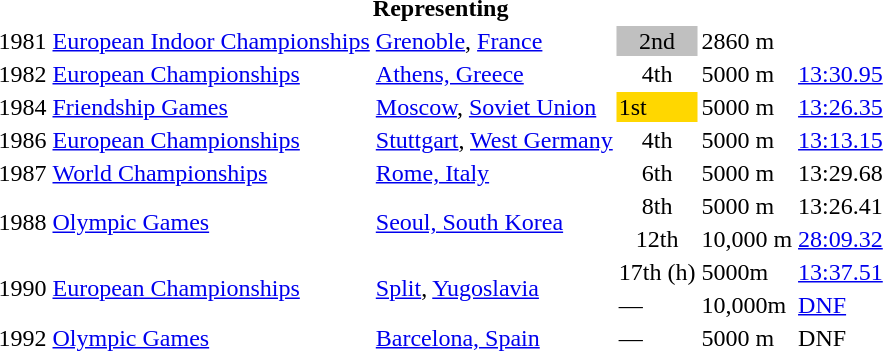<table>
<tr>
<th colspan="6">Representing </th>
</tr>
<tr>
<td>1981</td>
<td><a href='#'>European Indoor Championships</a></td>
<td><a href='#'>Grenoble</a>, <a href='#'>France</a></td>
<td bgcolor="silver" align="center">2nd</td>
<td>2860 m</td>
<td></td>
</tr>
<tr>
<td>1982</td>
<td><a href='#'>European Championships</a></td>
<td><a href='#'>Athens, Greece</a></td>
<td align="center">4th</td>
<td>5000 m</td>
<td><a href='#'>13:30.95</a></td>
</tr>
<tr>
<td>1984</td>
<td><a href='#'>Friendship Games</a></td>
<td><a href='#'>Moscow</a>, <a href='#'>Soviet Union</a></td>
<td bgcolor="gold">1st</td>
<td>5000 m</td>
<td><a href='#'>13:26.35</a></td>
</tr>
<tr>
<td>1986</td>
<td><a href='#'>European Championships</a></td>
<td><a href='#'>Stuttgart</a>, <a href='#'>West Germany</a></td>
<td align="center">4th</td>
<td>5000 m</td>
<td><a href='#'>13:13.15</a></td>
</tr>
<tr>
<td>1987</td>
<td><a href='#'>World Championships</a></td>
<td><a href='#'>Rome, Italy</a></td>
<td align="center">6th</td>
<td>5000 m</td>
<td>13:29.68</td>
</tr>
<tr>
<td rowspan=2>1988</td>
<td rowspan=2><a href='#'>Olympic Games</a></td>
<td rowspan=2><a href='#'>Seoul, South Korea</a></td>
<td align="center">8th</td>
<td>5000 m</td>
<td>13:26.41</td>
</tr>
<tr>
<td align="center">12th</td>
<td>10,000 m</td>
<td><a href='#'>28:09.32</a></td>
</tr>
<tr>
<td rowspan=2>1990</td>
<td rowspan=2><a href='#'>European Championships</a></td>
<td rowspan=2><a href='#'>Split</a>, <a href='#'>Yugoslavia</a></td>
<td>17th (h)</td>
<td>5000m</td>
<td><a href='#'>13:37.51</a></td>
</tr>
<tr>
<td>—</td>
<td>10,000m</td>
<td><a href='#'>DNF</a></td>
</tr>
<tr>
<td>1992</td>
<td><a href='#'>Olympic Games</a></td>
<td><a href='#'>Barcelona, Spain</a></td>
<td>—</td>
<td>5000 m</td>
<td>DNF</td>
</tr>
</table>
